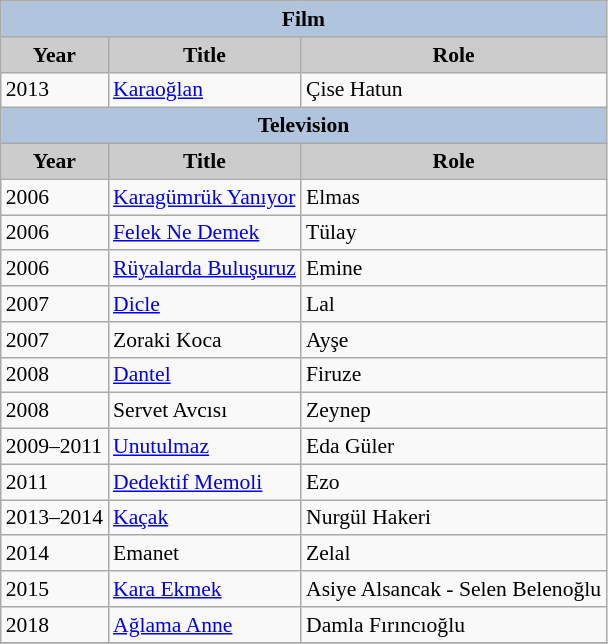<table class="wikitable" style="font-size:90%">
<tr>
<th colspan="4" style="background:LightSteelBlue">Film</th>
</tr>
<tr>
<th style="background:#CCCCCC">Year</th>
<th style="background:#CCCCCC">Title</th>
<th style="background:#CCCCCC">Role</th>
</tr>
<tr>
<td>2013</td>
<td><a href='#'>Karaoğlan</a></td>
<td>Çise Hatun</td>
</tr>
<tr>
<th colspan=4 style="background:LightSteelBlue">Television</th>
</tr>
<tr>
<th style="background:#CCCCCC">Year</th>
<th style="background:#CCCCCC">Title</th>
<th style="background:#CCCCCC">Role</th>
</tr>
<tr>
<td>2006</td>
<td><a href='#'>Karagümrük Yanıyor</a></td>
<td>Elmas</td>
</tr>
<tr>
<td>2006</td>
<td><a href='#'>Felek Ne Demek</a></td>
<td>Tülay</td>
</tr>
<tr>
<td>2006</td>
<td><a href='#'>Rüyalarda Buluşuruz</a></td>
<td>Emine</td>
</tr>
<tr>
<td>2007</td>
<td><a href='#'>Dicle</a></td>
<td>Lal</td>
</tr>
<tr>
<td>2007</td>
<td>Zoraki Koca</td>
<td>Ayşe</td>
</tr>
<tr>
<td>2008</td>
<td><a href='#'>Dantel</a></td>
<td>Firuze</td>
</tr>
<tr>
<td>2008</td>
<td>Servet Avcısı</td>
<td>Zeynep</td>
</tr>
<tr>
<td>2009–2011</td>
<td><a href='#'>Unutulmaz</a></td>
<td>Eda Güler</td>
</tr>
<tr>
<td>2011</td>
<td><a href='#'>Dedektif Memoli</a></td>
<td>Ezo</td>
</tr>
<tr>
<td>2013–2014</td>
<td><a href='#'>Kaçak</a></td>
<td>Nurgül Hakeri</td>
</tr>
<tr>
<td>2014</td>
<td>Emanet</td>
<td>Zelal</td>
</tr>
<tr>
<td>2015</td>
<td><a href='#'>Kara Ekmek</a></td>
<td>Asiye Alsancak - Selen Belenoğlu</td>
</tr>
<tr>
<td>2018</td>
<td><a href='#'>Ağlama Anne</a></td>
<td>Damla Fırıncıoğlu</td>
</tr>
<tr>
</tr>
</table>
